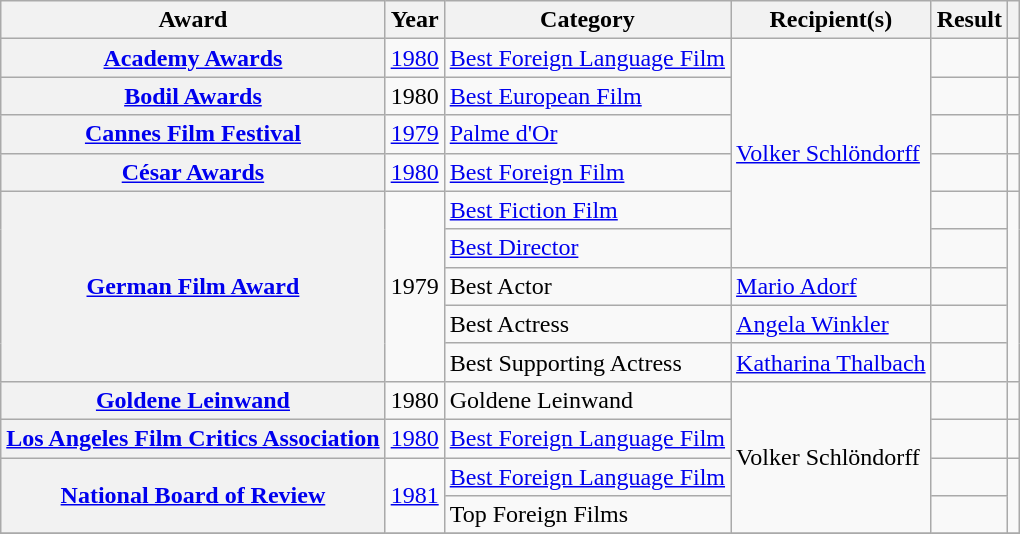<table class="wikitable plainrowheaders sortable">
<tr>
<th scope=col>Award</th>
<th scope=col>Year</th>
<th scope=col>Category</th>
<th scope=col>Recipient(s)</th>
<th scope=col>Result</th>
<th scope=col class=unsortable></th>
</tr>
<tr>
<th scope=row><a href='#'>Academy Awards</a></th>
<td rowspan=1><a href='#'>1980</a></td>
<td><a href='#'>Best Foreign Language Film</a></td>
<td rowspan=6><a href='#'>Volker Schlöndorff</a></td>
<td></td>
<td rowspan=1></td>
</tr>
<tr>
<th scope=row><a href='#'>Bodil Awards</a></th>
<td rowspan=1>1980</td>
<td><a href='#'>Best European Film</a></td>
<td></td>
<td rowspan=1></td>
</tr>
<tr>
<th scope=row><a href='#'>Cannes Film Festival</a></th>
<td rowspan=1><a href='#'>1979</a></td>
<td><a href='#'>Palme d'Or</a></td>
<td></td>
<td rowspan=1></td>
</tr>
<tr>
<th scope=row><a href='#'>César Awards</a></th>
<td rowspan=1><a href='#'>1980</a></td>
<td><a href='#'>Best Foreign Film</a></td>
<td></td>
<td rowspan=1></td>
</tr>
<tr>
<th scope=row rowspan=5><a href='#'>German Film Award</a></th>
<td rowspan=5>1979</td>
<td><a href='#'>Best Fiction Film</a></td>
<td></td>
<td rowspan=5></td>
</tr>
<tr>
<td><a href='#'>Best Director</a></td>
<td></td>
</tr>
<tr>
<td>Best Actor</td>
<td><a href='#'>Mario Adorf</a></td>
<td></td>
</tr>
<tr>
<td>Best Actress</td>
<td><a href='#'>Angela Winkler</a></td>
<td></td>
</tr>
<tr>
<td>Best Supporting Actress</td>
<td><a href='#'>Katharina Thalbach</a></td>
<td></td>
</tr>
<tr>
<th scope=row><a href='#'>Goldene Leinwand</a></th>
<td rowspan=1>1980</td>
<td>Goldene Leinwand</td>
<td rowspan=4>Volker Schlöndorff</td>
<td></td>
<td rowspan=1></td>
</tr>
<tr>
<th scope=row><a href='#'>Los Angeles Film Critics Association</a></th>
<td rowspan=1><a href='#'>1980</a></td>
<td><a href='#'>Best Foreign Language Film</a></td>
<td></td>
<td rowspan=1></td>
</tr>
<tr>
<th scope=row rowspan=2><a href='#'>National Board of Review</a></th>
<td rowspan=2><a href='#'>1981</a></td>
<td><a href='#'>Best Foreign Language Film</a></td>
<td></td>
<td rowspan=2></td>
</tr>
<tr>
<td>Top Foreign Films</td>
<td></td>
</tr>
<tr>
</tr>
</table>
